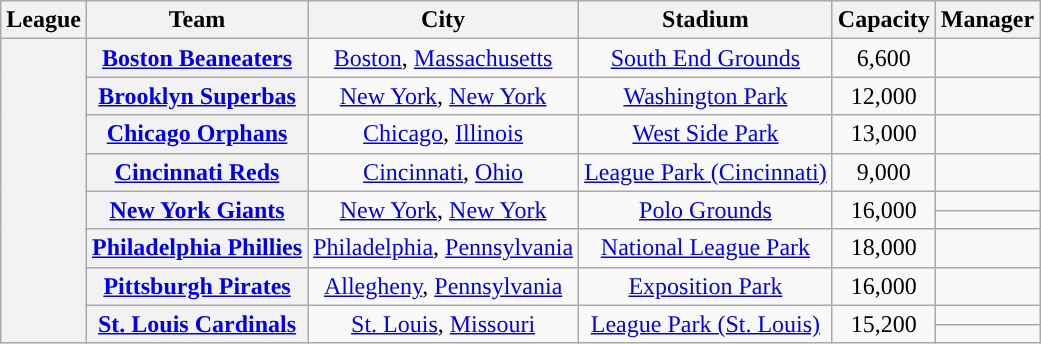<table class="wikitable sortable plainrowheaders" style="text-align:center;">
<tr>
<th scope="col">League</th>
<th scope="col">Team</th>
<th scope="col">City</th>
<th scope="col">Stadium</th>
<th scope="col">Capacity</th>
<th scope="col">Manager</th>
</tr>
<tr>
<th rowspan="10"></th>
<th scope="row"><a href='#'>Boston Beaneaters</a></th>
<td><a href='#'>Boston</a>, <a href='#'>Massachusetts</a></td>
<td><a href='#'>South End Grounds</a></td>
<td>6,600</td>
<td></td>
</tr>
<tr>
<th scope="row"><a href='#'>Brooklyn Superbas</a></th>
<td><a href='#'>New York</a>, <a href='#'>New York</a></td>
<td><a href='#'>Washington Park</a></td>
<td>12,000</td>
<td></td>
</tr>
<tr>
<th scope="row"><a href='#'>Chicago Orphans</a></th>
<td><a href='#'>Chicago</a>, <a href='#'>Illinois</a></td>
<td><a href='#'>West Side Park</a></td>
<td>13,000</td>
<td></td>
</tr>
<tr>
<th scope="row"><a href='#'>Cincinnati Reds</a></th>
<td><a href='#'>Cincinnati</a>, <a href='#'>Ohio</a></td>
<td><a href='#'>League Park (Cincinnati)</a></td>
<td>9,000</td>
<td></td>
</tr>
<tr>
<th rowspan="2" scope="row"><a href='#'>New York Giants</a></th>
<td rowspan="2"><a href='#'>New York</a>, <a href='#'>New York</a></td>
<td rowspan="2"><a href='#'>Polo Grounds</a></td>
<td rowspan="2">16,000</td>
<td></td>
</tr>
<tr>
<td></td>
</tr>
<tr>
<th scope="row"><a href='#'>Philadelphia Phillies</a></th>
<td><a href='#'>Philadelphia</a>, <a href='#'>Pennsylvania</a></td>
<td><a href='#'>National League Park</a></td>
<td>18,000</td>
<td></td>
</tr>
<tr>
<th scope="row"><a href='#'>Pittsburgh Pirates</a></th>
<td><a href='#'>Allegheny</a>, <a href='#'>Pennsylvania</a></td>
<td><a href='#'>Exposition Park</a></td>
<td>16,000</td>
<td></td>
</tr>
<tr>
<th rowspan="2" scope="row"><a href='#'>St. Louis Cardinals</a></th>
<td rowspan="2"><a href='#'>St. Louis</a>, <a href='#'>Missouri</a></td>
<td rowspan="2"><a href='#'>League Park (St. Louis)</a></td>
<td rowspan="2">15,200</td>
<td></td>
</tr>
<tr>
<td></td>
</tr>
</table>
